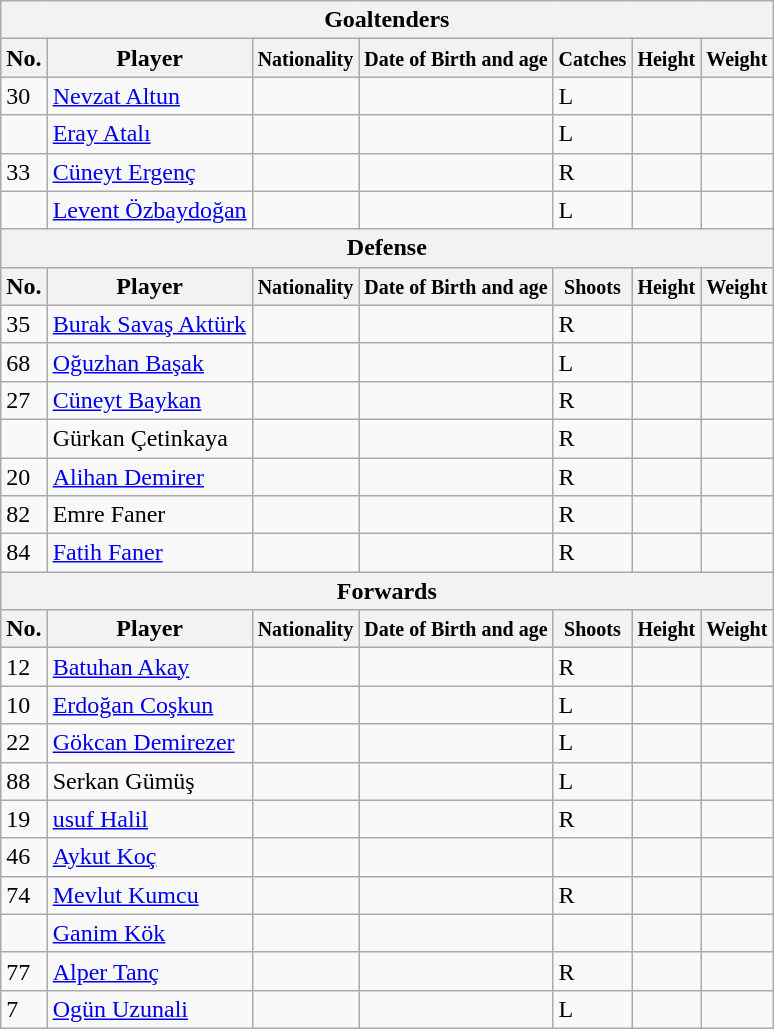<table class="wikitable">
<tr>
<th colspan=7>Goaltenders</th>
</tr>
<tr>
<th>No.</th>
<th>Player</th>
<th><small>Nationality</small></th>
<th><small>Date of Birth and age</small></th>
<th><small>Catches</small></th>
<th><small>Height</small></th>
<th><small>Weight</small></th>
</tr>
<tr>
<td>30</td>
<td><a href='#'>Nevzat Altun</a></td>
<td></td>
<td><small></small></td>
<td>L</td>
<td><small></small></td>
<td><small></small></td>
</tr>
<tr>
<td></td>
<td><a href='#'>Eray Atalı</a></td>
<td></td>
<td><small></small></td>
<td>L</td>
<td><small></small></td>
<td><small></small></td>
</tr>
<tr>
<td>33</td>
<td><a href='#'>Cüneyt Ergenç</a></td>
<td></td>
<td><small></small></td>
<td>R</td>
<td><small></small></td>
<td><small></small></td>
</tr>
<tr>
<td></td>
<td><a href='#'>Levent Özbaydoğan</a></td>
<td></td>
<td><small></small></td>
<td>L</td>
<td><small></small></td>
<td><small></small></td>
</tr>
<tr>
<th colspan=7>Defense</th>
</tr>
<tr>
<th>No.</th>
<th>Player</th>
<th><small>Nationality</small></th>
<th><small>Date of Birth and age</small></th>
<th><small>Shoots</small></th>
<th><small>Height</small></th>
<th><small>Weight</small></th>
</tr>
<tr>
<td>35</td>
<td><a href='#'>Burak Savaş Aktürk</a></td>
<td></td>
<td><small></small></td>
<td>R</td>
<td><small></small></td>
<td><small></small></td>
</tr>
<tr>
<td>68</td>
<td><a href='#'>Oğuzhan Başak</a></td>
<td></td>
<td><small></small></td>
<td>L</td>
<td><small></small></td>
<td><small></small></td>
</tr>
<tr>
<td>27</td>
<td><a href='#'>Cüneyt Baykan</a></td>
<td></td>
<td><small></small></td>
<td>R</td>
<td><small></small></td>
<td><small></small></td>
</tr>
<tr>
<td></td>
<td>Gürkan Çetinkaya</td>
<td></td>
<td><small></small></td>
<td>R</td>
<td><small></small></td>
<td><small></small></td>
</tr>
<tr>
<td>20</td>
<td><a href='#'>Alihan Demirer</a></td>
<td></td>
<td><small></small></td>
<td>R</td>
<td><small></small></td>
<td><small></small></td>
</tr>
<tr>
<td>82</td>
<td>Emre Faner</td>
<td></td>
<td><small></small></td>
<td>R</td>
<td><small></small></td>
<td><small></small></td>
</tr>
<tr>
<td>84</td>
<td><a href='#'>Fatih Faner </a></td>
<td></td>
<td><small></small></td>
<td>R</td>
<td><small></small></td>
<td><small></small></td>
</tr>
<tr>
<th colspan=7>Forwards</th>
</tr>
<tr>
<th>No.</th>
<th>Player</th>
<th><small>Nationality</small></th>
<th><small>Date of Birth and age</small></th>
<th><small>Shoots</small></th>
<th><small>Height</small></th>
<th><small>Weight</small></th>
</tr>
<tr>
<td>12</td>
<td><a href='#'>Batuhan Akay </a></td>
<td></td>
<td><small></small></td>
<td>R</td>
<td><small></small></td>
<td><small></small></td>
</tr>
<tr>
<td>10</td>
<td><a href='#'>Erdoğan Coşkun</a></td>
<td></td>
<td><small></small></td>
<td>L</td>
<td><small></small></td>
<td><small></small></td>
</tr>
<tr>
<td>22</td>
<td><a href='#'>Gökcan Demirezer</a></td>
<td></td>
<td><small></small></td>
<td>L</td>
<td><small></small></td>
<td><small></small></td>
</tr>
<tr>
<td>88</td>
<td>Serkan Gümüş</td>
<td></td>
<td><small></small></td>
<td>L</td>
<td><small></small></td>
<td><small></small></td>
</tr>
<tr>
<td>19</td>
<td><a href='#'>usuf Halil </a></td>
<td></td>
<td><small></small></td>
<td>R</td>
<td><small></small></td>
<td><small></small></td>
</tr>
<tr>
<td>46</td>
<td><a href='#'>Aykut Koç</a></td>
<td></td>
<td><small></small></td>
<td></td>
<td></td>
</tr>
<tr>
<td>74</td>
<td><a href='#'>Mevlut Kumcu</a></td>
<td></td>
<td><small></small></td>
<td>R</td>
<td><small></small></td>
<td><small></small></td>
</tr>
<tr>
<td></td>
<td><a href='#'>Ganim Kök</a></td>
<td></td>
<td><small></small></td>
<td></td>
<td><small></small></td>
<td><small></small></td>
</tr>
<tr>
<td>77</td>
<td><a href='#'>Alper Tanç</a></td>
<td></td>
<td><small></small></td>
<td>R</td>
<td><small></small></td>
<td><small></small></td>
</tr>
<tr>
<td>7</td>
<td><a href='#'>Ogün Uzunali</a></td>
<td></td>
<td><small></small></td>
<td>L</td>
<td><small></small></td>
<td><small></small></td>
</tr>
</table>
